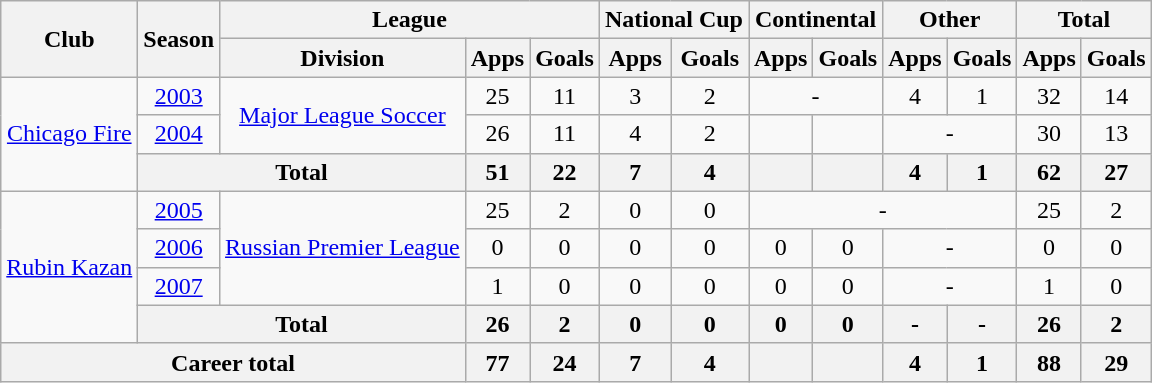<table class="wikitable" style="text-align: center">
<tr>
<th rowspan="2">Club</th>
<th rowspan="2">Season</th>
<th colspan="3">League</th>
<th colspan="2">National Cup</th>
<th colspan="2">Continental</th>
<th colspan="2">Other</th>
<th colspan="2">Total</th>
</tr>
<tr>
<th>Division</th>
<th>Apps</th>
<th>Goals</th>
<th>Apps</th>
<th>Goals</th>
<th>Apps</th>
<th>Goals</th>
<th>Apps</th>
<th>Goals</th>
<th>Apps</th>
<th>Goals</th>
</tr>
<tr>
<td rowspan="3"><a href='#'>Chicago Fire</a></td>
<td><a href='#'>2003</a></td>
<td rowspan="2"><a href='#'>Major League Soccer</a></td>
<td>25</td>
<td>11</td>
<td>3</td>
<td>2</td>
<td colspan="2">-</td>
<td>4</td>
<td>1</td>
<td>32</td>
<td>14</td>
</tr>
<tr>
<td><a href='#'>2004</a></td>
<td>26</td>
<td>11</td>
<td>4</td>
<td>2</td>
<td></td>
<td></td>
<td colspan="2">-</td>
<td>30</td>
<td>13</td>
</tr>
<tr>
<th colspan="2">Total</th>
<th>51</th>
<th>22</th>
<th>7</th>
<th>4</th>
<th></th>
<th></th>
<th>4</th>
<th>1</th>
<th>62</th>
<th>27</th>
</tr>
<tr>
<td rowspan="4"><a href='#'>Rubin Kazan</a></td>
<td><a href='#'>2005</a></td>
<td rowspan="3"><a href='#'>Russian Premier League</a></td>
<td>25</td>
<td>2</td>
<td>0</td>
<td>0</td>
<td colspan="4">-</td>
<td>25</td>
<td>2</td>
</tr>
<tr>
<td><a href='#'>2006</a></td>
<td>0</td>
<td>0</td>
<td>0</td>
<td>0</td>
<td>0</td>
<td>0</td>
<td colspan="2">-</td>
<td>0</td>
<td>0</td>
</tr>
<tr>
<td><a href='#'>2007</a></td>
<td>1</td>
<td>0</td>
<td>0</td>
<td>0</td>
<td>0</td>
<td>0</td>
<td colspan="2">-</td>
<td>1</td>
<td>0</td>
</tr>
<tr>
<th colspan="2">Total</th>
<th>26</th>
<th>2</th>
<th>0</th>
<th>0</th>
<th>0</th>
<th>0</th>
<th>-</th>
<th>-</th>
<th>26</th>
<th>2</th>
</tr>
<tr>
<th colspan="3">Career total</th>
<th>77</th>
<th>24</th>
<th>7</th>
<th>4</th>
<th></th>
<th></th>
<th>4</th>
<th>1</th>
<th>88</th>
<th>29</th>
</tr>
</table>
